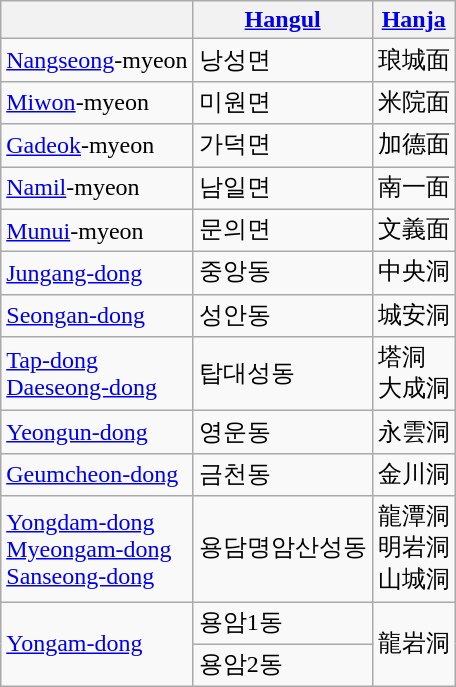<table class="wikitable">
<tr>
<th></th>
<th><a href='#'>Hangul</a></th>
<th><a href='#'>Hanja</a></th>
</tr>
<tr>
<td><a href='#'>Nangseong</a>-myeon</td>
<td>낭성면</td>
<td>琅城面</td>
</tr>
<tr>
<td><a href='#'>Miwon</a>-myeon</td>
<td>미원면</td>
<td>米院面</td>
</tr>
<tr>
<td><a href='#'>Gadeok</a>-myeon</td>
<td>가덕면</td>
<td>加德面</td>
</tr>
<tr>
<td><a href='#'>Namil</a>-myeon</td>
<td>남일면</td>
<td>南一面</td>
</tr>
<tr>
<td><a href='#'>Munui</a>-myeon</td>
<td>문의면</td>
<td>文義面</td>
</tr>
<tr>
<td><a href='#'>Jungang-dong</a></td>
<td>중앙동</td>
<td>中央洞</td>
</tr>
<tr>
<td><a href='#'>Seongan-dong</a></td>
<td>성안동</td>
<td>城安洞</td>
</tr>
<tr>
<td><a href='#'>Tap-dong</a><br><a href='#'>Daeseong-dong</a></td>
<td>탑대성동</td>
<td>塔洞<br> 大成洞</td>
</tr>
<tr>
<td><a href='#'>Yeongun-dong</a></td>
<td>영운동</td>
<td>永雲洞</td>
</tr>
<tr>
<td><a href='#'>Geumcheon-dong</a></td>
<td>금천동</td>
<td>金川洞</td>
</tr>
<tr>
<td><a href='#'>Yongdam-dong</a><br><a href='#'>Myeongam-dong</a><br><a href='#'>Sanseong-dong</a></td>
<td>용담명암산성동</td>
<td>龍潭洞<br> 明岩洞 <br>山城洞</td>
</tr>
<tr>
<td rowspan=2><a href='#'>Yongam-dong</a></td>
<td>용암1동</td>
<td rowspan=2>龍岩洞</td>
</tr>
<tr>
<td>용암2동</td>
</tr>
</table>
